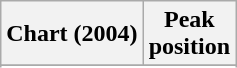<table class="wikitable plainrowheaders sortable" style="text-align:center;">
<tr>
<th scope="col">Chart (2004)</th>
<th scope="col">Peak<br>position</th>
</tr>
<tr>
</tr>
<tr>
</tr>
</table>
